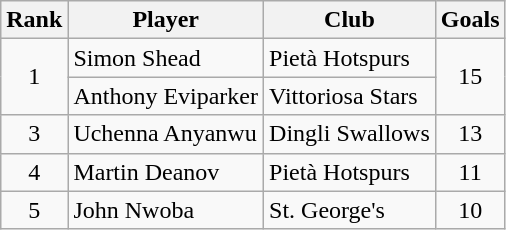<table class="wikitable" style="text-align:center">
<tr>
<th>Rank</th>
<th>Player</th>
<th>Club</th>
<th>Goals</th>
</tr>
<tr>
<td rowspan="2">1</td>
<td align="left"> Simon Shead</td>
<td align="left">Pietà Hotspurs</td>
<td rowspan="2">15</td>
</tr>
<tr>
<td align="left"> Anthony Eviparker</td>
<td align="left">Vittoriosa Stars</td>
</tr>
<tr>
<td rowspan="1">3</td>
<td align="left"> Uchenna Anyanwu</td>
<td align="left">Dingli Swallows</td>
<td rowspan="1">13</td>
</tr>
<tr>
<td rowspan="1">4</td>
<td align="left"> Martin Deanov</td>
<td align="left">Pietà Hotspurs</td>
<td rowspan="1">11</td>
</tr>
<tr>
<td rowspan="1">5</td>
<td align="left"> John Nwoba</td>
<td align="left">St. George's</td>
<td rowspan="1">10</td>
</tr>
</table>
